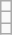<table class="wikitable">
<tr>
<td></td>
</tr>
<tr>
<td></td>
</tr>
<tr>
<td></td>
</tr>
</table>
